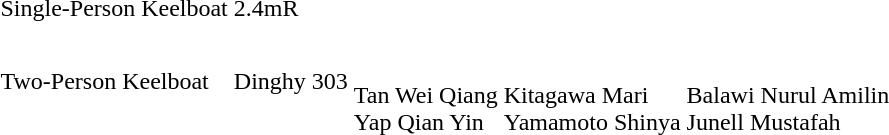<table>
<tr>
<td>Single-Person Keelboat</td>
<td>2.4mR</td>
<td valign="top"></td>
<td valign="top"></td>
<td valign="top"></td>
</tr>
<tr>
<td>Two-Person Keelboat</td>
<td>Dinghy 303</td>
<td valign="top"><br><br>Tan Wei Qiang<br>
Yap Qian Yin</td>
<td valign="top"><br><br>Kitagawa Mari<br>
Yamamoto Shinya</td>
<td valign="top"><br><br>Balawi Nurul Amilin<br>
Junell Mustafah</td>
</tr>
</table>
